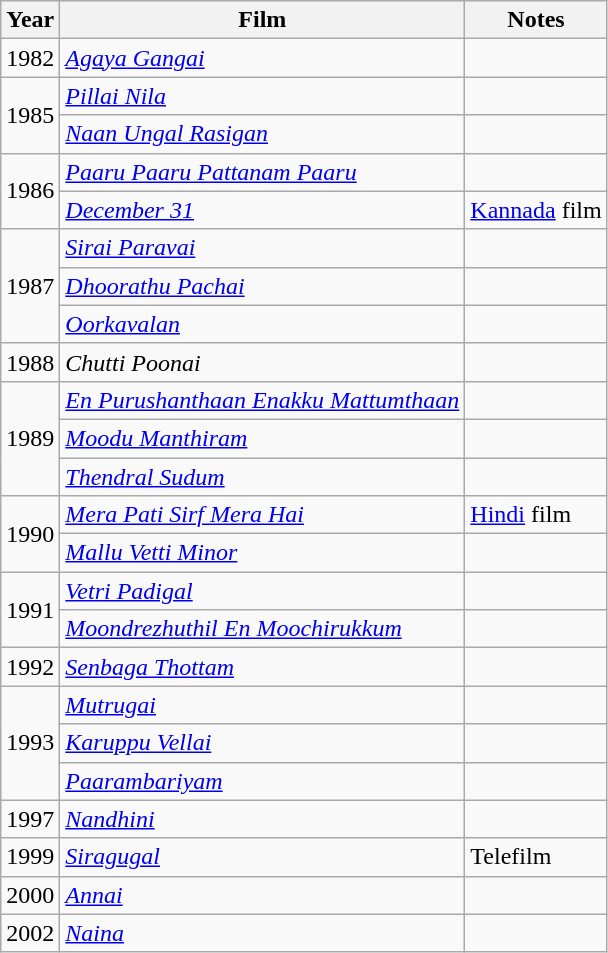<table class="wikitable sortable">
<tr>
<th>Year</th>
<th>Film</th>
<th>Notes</th>
</tr>
<tr>
<td>1982</td>
<td><em><a href='#'>Agaya Gangai</a></em></td>
<td></td>
</tr>
<tr>
<td rowspan="2">1985</td>
<td><em><a href='#'>Pillai Nila</a></em></td>
<td></td>
</tr>
<tr>
<td><em><a href='#'>Naan Ungal Rasigan</a></em></td>
<td></td>
</tr>
<tr>
<td rowspan="2">1986</td>
<td><em><a href='#'>Paaru Paaru Pattanam Paaru</a></em></td>
<td></td>
</tr>
<tr>
<td><em><a href='#'>December 31</a></em></td>
<td><a href='#'>Kannada</a> film</td>
</tr>
<tr>
<td rowspan="3">1987</td>
<td><em><a href='#'>Sirai Paravai</a></em></td>
<td></td>
</tr>
<tr>
<td><em><a href='#'>Dhoorathu Pachai</a></em></td>
<td></td>
</tr>
<tr>
<td><em><a href='#'>Oorkavalan</a></em></td>
<td></td>
</tr>
<tr>
<td>1988</td>
<td><em>Chutti Poonai </em></td>
<td></td>
</tr>
<tr>
<td rowspan="3">1989</td>
<td><em><a href='#'>En Purushanthaan Enakku Mattumthaan</a></em></td>
<td></td>
</tr>
<tr>
<td><em><a href='#'>Moodu Manthiram</a></em></td>
<td></td>
</tr>
<tr>
<td><em><a href='#'>Thendral Sudum</a></em></td>
<td></td>
</tr>
<tr>
<td rowspan="2">1990</td>
<td><em><a href='#'>Mera Pati Sirf Mera Hai</a></em></td>
<td><a href='#'>Hindi</a> film</td>
</tr>
<tr>
<td><em><a href='#'>Mallu Vetti Minor</a></em></td>
<td></td>
</tr>
<tr>
<td rowspan="2">1991</td>
<td><em><a href='#'>Vetri Padigal</a></em></td>
<td></td>
</tr>
<tr>
<td><em><a href='#'>Moondrezhuthil En Moochirukkum</a></em></td>
<td></td>
</tr>
<tr>
<td>1992</td>
<td><em><a href='#'>Senbaga Thottam</a></em></td>
<td></td>
</tr>
<tr>
<td rowspan="3">1993</td>
<td><em><a href='#'>Mutrugai</a></em></td>
<td></td>
</tr>
<tr>
<td><em><a href='#'>Karuppu Vellai</a></em></td>
<td></td>
</tr>
<tr>
<td><em><a href='#'>Paarambariyam</a></em></td>
<td></td>
</tr>
<tr>
<td>1997</td>
<td><em><a href='#'>Nandhini</a></em></td>
<td></td>
</tr>
<tr>
<td>1999</td>
<td><em><a href='#'>Siragugal</a></em></td>
<td>Telefilm</td>
</tr>
<tr>
<td>2000</td>
<td><em><a href='#'>Annai</a></em></td>
<td></td>
</tr>
<tr>
<td>2002</td>
<td><em><a href='#'>Naina</a></em></td>
<td></td>
</tr>
</table>
